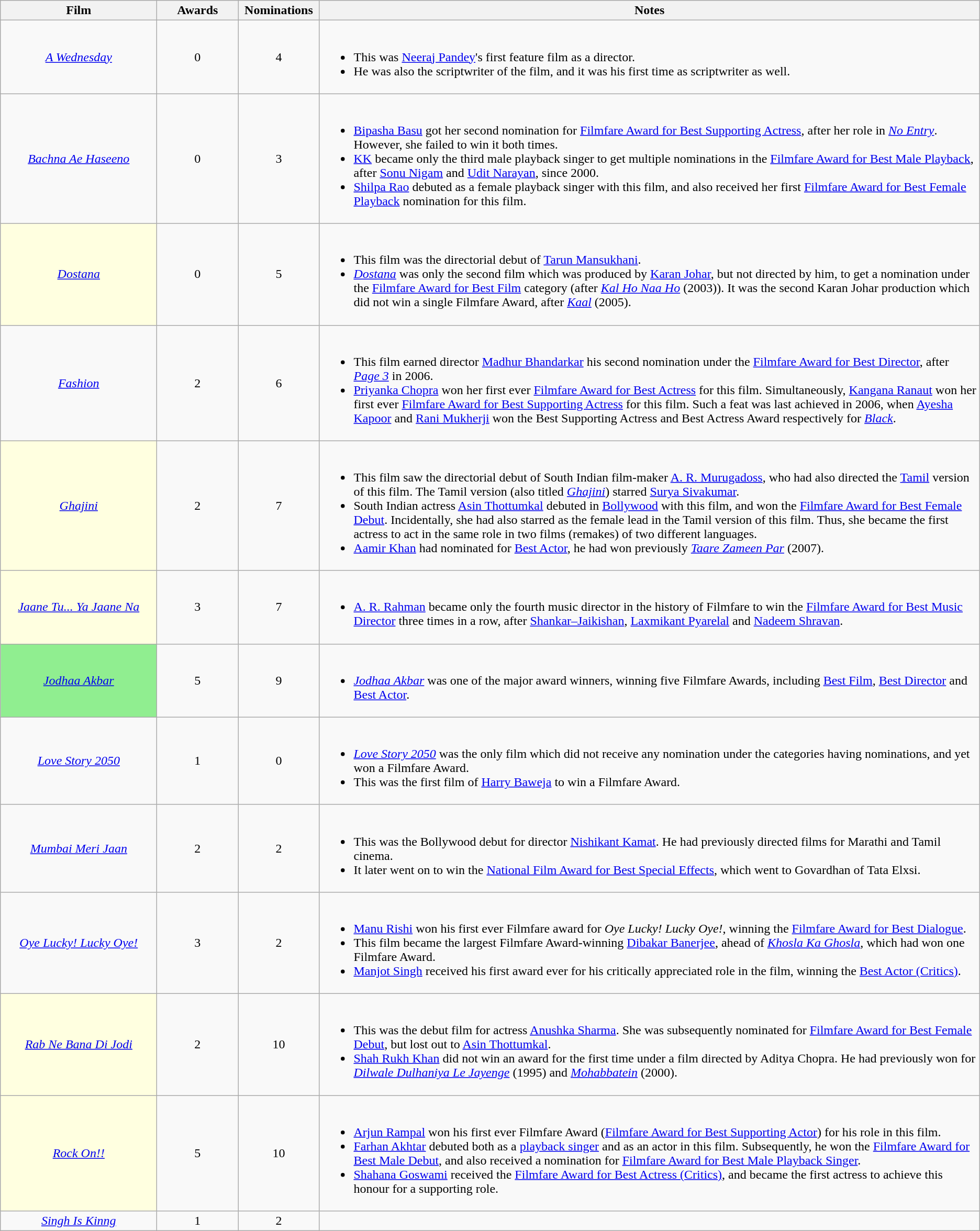<table class="wikitable sortable" style="text-align: center">
<tr>
<th style="width:12em">Film</th>
<th style="width:6em">Awards</th>
<th style="width:6em">Nominations</th>
<th class="unsortable">Notes</th>
</tr>
<tr>
<td><em><a href='#'>A Wednesday</a></em></td>
<td>0</td>
<td>4</td>
<td align="left"><br><ul><li>This was <a href='#'>Neeraj Pandey</a>'s first feature film as a director.</li><li>He was also the scriptwriter of the film, and it was his first time as scriptwriter as well.</li></ul></td>
</tr>
<tr>
<td><em><a href='#'>Bachna Ae Haseeno</a></em></td>
<td>0</td>
<td>3</td>
<td align="left"><br><ul><li><a href='#'>Bipasha Basu</a> got her second nomination for <a href='#'>Filmfare Award for Best Supporting Actress</a>, after her role in <em><a href='#'>No Entry</a></em>. However, she failed to win it both times.</li><li><a href='#'>KK</a> became only the third male playback singer to get multiple nominations in the <a href='#'>Filmfare Award for Best Male Playback</a>, after <a href='#'>Sonu Nigam</a> and <a href='#'>Udit Narayan</a>, since 2000.</li><li><a href='#'>Shilpa Rao</a> debuted as a female playback singer with this film, and also received her first <a href='#'>Filmfare Award for Best Female Playback</a> nomination for this film.</li></ul></td>
</tr>
<tr>
<td style="background:lightyellow;"><em><a href='#'>Dostana</a></em></td>
<td>0</td>
<td>5</td>
<td align="left"><br><ul><li>This film was the directorial debut of <a href='#'>Tarun Mansukhani</a>.</li><li><em><a href='#'>Dostana</a></em> was only the second film which was produced by <a href='#'>Karan Johar</a>, but not directed by him, to get a nomination under the <a href='#'>Filmfare Award for Best Film</a> category (after <em><a href='#'>Kal Ho Naa Ho</a></em> (2003)). It was the second Karan Johar production which did not win a single Filmfare Award, after <em><a href='#'>Kaal</a></em> (2005).</li></ul></td>
</tr>
<tr 1>
<td><em><a href='#'>Fashion</a></em></td>
<td>2</td>
<td>6</td>
<td align="left"><br><ul><li>This film earned director <a href='#'>Madhur Bhandarkar</a> his second nomination under the <a href='#'>Filmfare Award for Best Director</a>, after <em><a href='#'>Page 3</a></em> in 2006.</li><li><a href='#'>Priyanka Chopra</a> won her first ever <a href='#'>Filmfare Award for Best Actress</a> for this film. Simultaneously, <a href='#'>Kangana Ranaut</a> won her first ever <a href='#'>Filmfare Award for Best Supporting Actress</a> for this film. Such a feat was last achieved in 2006, when <a href='#'>Ayesha Kapoor</a> and <a href='#'>Rani Mukherji</a> won the Best Supporting Actress and Best Actress Award respectively for <em><a href='#'>Black</a></em>.</li></ul></td>
</tr>
<tr>
<td style="background:lightyellow;"><em><a href='#'>Ghajini</a></em></td>
<td>2</td>
<td>7</td>
<td align="left"><br><ul><li>This film saw the directorial debut of South Indian film-maker <a href='#'>A. R. Murugadoss</a>, who had also directed the <a href='#'>Tamil</a> version of this film. The Tamil version (also titled <em><a href='#'>Ghajini</a></em>) starred <a href='#'>Surya Sivakumar</a>.</li><li>South Indian actress <a href='#'>Asin Thottumkal</a> debuted in <a href='#'>Bollywood</a> with this film, and won the <a href='#'>Filmfare Award for Best Female Debut</a>. Incidentally, she had also starred as the female lead in the Tamil version of this film. Thus, she became the first actress to act in the same role in two films (remakes) of two different languages.</li><li><a href='#'>Aamir Khan</a> had nominated for <a href='#'>Best Actor</a>, he had won previously <em><a href='#'>Taare Zameen Par</a></em> (2007).</li></ul></td>
</tr>
<tr>
<td style="background:lightyellow;"><em><a href='#'>Jaane Tu... Ya Jaane Na</a></em></td>
<td>3</td>
<td>7</td>
<td align="left"><br><ul><li><a href='#'>A. R. Rahman</a> became only the fourth music director in the history of Filmfare to win the <a href='#'>Filmfare Award for Best Music Director</a> three times in a row, after <a href='#'>Shankar–Jaikishan</a>, <a href='#'>Laxmikant Pyarelal</a> and <a href='#'>Nadeem Shravan</a>.</li></ul></td>
</tr>
<tr>
<td style="background:lightgreen;"><em><a href='#'>Jodhaa Akbar</a></em></td>
<td>5</td>
<td>9</td>
<td align="left"><br><ul><li><em><a href='#'>Jodhaa Akbar</a></em> was one of the major award winners, winning five Filmfare Awards, including <a href='#'>Best Film</a>, <a href='#'>Best Director</a> and  <a href='#'>Best Actor</a>.</li></ul></td>
</tr>
<tr>
<td><em><a href='#'>Love Story 2050</a></em></td>
<td>1</td>
<td>0</td>
<td align="left"><br><ul><li><em><a href='#'>Love Story 2050</a></em> was the only film which did not receive any nomination under the categories having nominations, and yet won a Filmfare Award.</li><li>This was the first film of <a href='#'>Harry Baweja</a> to win a Filmfare Award.</li></ul></td>
</tr>
<tr>
<td><em><a href='#'>Mumbai Meri Jaan</a></em></td>
<td>2</td>
<td>2</td>
<td align="left"><br><ul><li>This was the Bollywood debut for director <a href='#'>Nishikant Kamat</a>. He had previously directed films for Marathi and Tamil cinema.</li><li>It later went on to win the <a href='#'>National Film Award for Best Special Effects</a>, which went to Govardhan of Tata Elxsi.</li></ul></td>
</tr>
<tr>
<td><em><a href='#'>Oye Lucky! Lucky Oye!</a></em></td>
<td>3</td>
<td>2</td>
<td align="left"><br><ul><li><a href='#'>Manu Rishi</a> won his first ever Filmfare award for <em>Oye Lucky! Lucky Oye!</em>, winning the <a href='#'>Filmfare Award for Best Dialogue</a>.</li><li>This film became the largest Filmfare Award-winning <a href='#'>Dibakar Banerjee</a>, ahead of <em><a href='#'>Khosla Ka Ghosla</a></em>, which had won one Filmfare Award.</li><li><a href='#'>Manjot Singh</a> received his first award ever for his critically appreciated role in the film, winning the <a href='#'>Best Actor (Critics)</a>.</li></ul></td>
</tr>
<tr>
<td style="background:lightyellow;"><em><a href='#'>Rab Ne Bana Di Jodi</a></em></td>
<td>2</td>
<td>10</td>
<td align="left"><br><ul><li>This was the debut film for actress <a href='#'>Anushka Sharma</a>. She was subsequently nominated for <a href='#'>Filmfare Award for Best Female Debut</a>, but lost out to <a href='#'>Asin Thottumkal</a>.</li><li><a href='#'>Shah Rukh Khan</a> did not win an award for the first time under a film directed by Aditya Chopra. He had previously won for <em><a href='#'>Dilwale Dulhaniya Le Jayenge</a></em> (1995) and <em><a href='#'>Mohabbatein</a></em> (2000).</li></ul></td>
</tr>
<tr>
<td style="background:lightyellow;"><em><a href='#'>Rock On!!</a></em></td>
<td>5</td>
<td>10</td>
<td align="left"><br><ul><li><a href='#'>Arjun Rampal</a> won his first ever Filmfare Award (<a href='#'>Filmfare Award for Best Supporting Actor</a>) for his role in this film.</li><li><a href='#'>Farhan Akhtar</a> debuted both as a <a href='#'>playback singer</a> and as an actor in this film. Subsequently, he won the <a href='#'>Filmfare Award for Best Male Debut</a>, and also received a nomination for <a href='#'>Filmfare Award for Best Male Playback Singer</a>.</li><li><a href='#'>Shahana Goswami</a> received the <a href='#'>Filmfare Award for Best Actress (Critics)</a>, and became the first actress to achieve this honour for a supporting role.</li></ul></td>
</tr>
<tr>
<td><em><a href='#'>Singh Is Kinng</a></em></td>
<td>1</td>
<td>2</td>
<td align="left"></td>
</tr>
</table>
